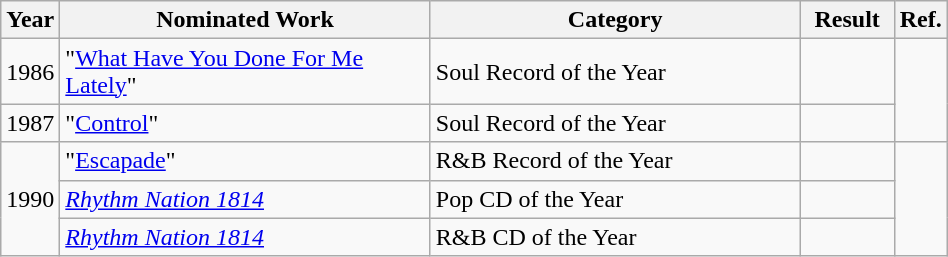<table class="wikitable" width="50%">
<tr>
<th width="5%">Year</th>
<th width="40%">Nominated Work</th>
<th width="40%">Category</th>
<th width="10%">Result</th>
<th width="5%">Ref.</th>
</tr>
<tr>
<td>1986</td>
<td>"<a href='#'>What Have You Done For Me Lately</a>"</td>
<td>Soul Record of the Year</td>
<td></td>
<td rowspan="2"></td>
</tr>
<tr>
<td>1987</td>
<td>"<a href='#'>Control</a>"</td>
<td>Soul Record of the Year</td>
<td></td>
</tr>
<tr>
<td rowspan="3">1990</td>
<td>"<a href='#'>Escapade</a>"</td>
<td>R&B Record of the Year</td>
<td></td>
<td rowspan="3"></td>
</tr>
<tr>
<td><em><a href='#'>Rhythm Nation 1814</a></em></td>
<td>Pop CD of the Year</td>
<td></td>
</tr>
<tr>
<td><em><a href='#'>Rhythm Nation 1814</a></em></td>
<td>R&B CD of the Year</td>
<td></td>
</tr>
</table>
